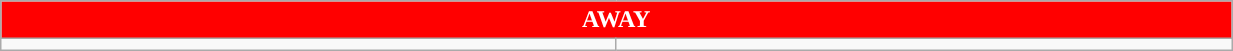<table class="wikitable collapsible collapsed" style="width:65%">
<tr>
<th colspan=6 ! style="color:white; background:red;">AWAY</th>
</tr>
<tr>
<td></td>
<td></td>
</tr>
</table>
